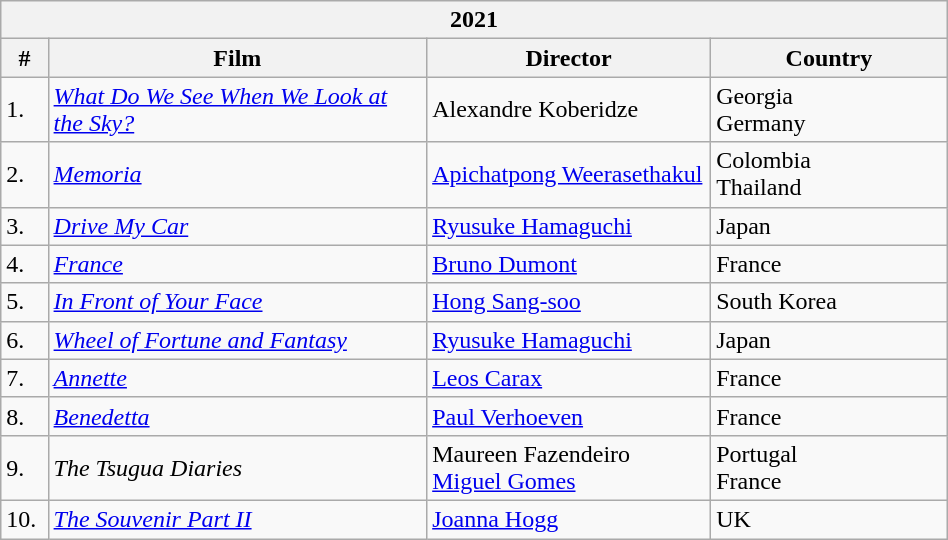<table class="wikitable" style="width:50%;" cellpadding="5">
<tr>
<th colspan=4>2021</th>
</tr>
<tr>
<th style="width:5%;">#</th>
<th style="width:40%;">Film</th>
<th style="width:30%;">Director</th>
<th style="width:25%;">Country</th>
</tr>
<tr>
<td>1.</td>
<td><em><a href='#'>What Do We See When We Look at the Sky?</a></em></td>
<td>Alexandre Koberidze</td>
<td>Georgia<br>Germany</td>
</tr>
<tr>
<td>2.</td>
<td><em><a href='#'>Memoria</a></em></td>
<td><a href='#'>Apichatpong Weerasethakul</a></td>
<td>Colombia<br>Thailand</td>
</tr>
<tr>
<td>3.</td>
<td><em><a href='#'>Drive My Car</a></em></td>
<td><a href='#'>Ryusuke Hamaguchi</a></td>
<td>Japan</td>
</tr>
<tr>
<td>4.</td>
<td><em><a href='#'>France</a></em></td>
<td><a href='#'>Bruno Dumont</a></td>
<td>France</td>
</tr>
<tr>
<td>5.</td>
<td><em><a href='#'>In Front of Your Face</a></em></td>
<td><a href='#'>Hong Sang-soo</a></td>
<td>South Korea</td>
</tr>
<tr>
<td>6.</td>
<td><em><a href='#'>Wheel of Fortune and Fantasy</a></em></td>
<td><a href='#'>Ryusuke Hamaguchi</a></td>
<td>Japan</td>
</tr>
<tr>
<td>7.</td>
<td><em><a href='#'>Annette</a></em></td>
<td><a href='#'>Leos Carax</a></td>
<td>France</td>
</tr>
<tr>
<td>8.</td>
<td><em><a href='#'>Benedetta</a></em></td>
<td><a href='#'>Paul Verhoeven</a></td>
<td>France</td>
</tr>
<tr>
<td>9.</td>
<td><em>The Tsugua Diaries</em></td>
<td>Maureen Fazendeiro<br><a href='#'>Miguel Gomes</a></td>
<td>Portugal<br>France</td>
</tr>
<tr>
<td>10.</td>
<td><em><a href='#'>The Souvenir Part II</a></em></td>
<td><a href='#'>Joanna Hogg</a></td>
<td>UK</td>
</tr>
</table>
